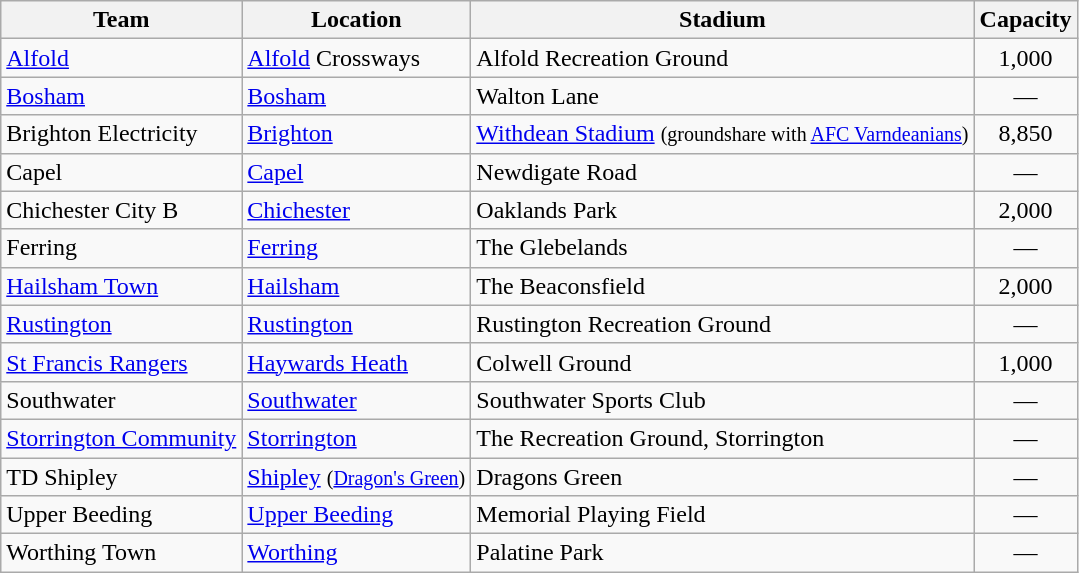<table class="wikitable sortable">
<tr>
<th>Team</th>
<th>Location</th>
<th>Stadium</th>
<th>Capacity</th>
</tr>
<tr>
<td><a href='#'>Alfold</a></td>
<td><a href='#'>Alfold</a> Crossways</td>
<td>Alfold Recreation Ground</td>
<td align="center">1,000</td>
</tr>
<tr>
<td><a href='#'>Bosham</a></td>
<td><a href='#'>Bosham</a></td>
<td>Walton Lane</td>
<td align="center">—</td>
</tr>
<tr>
<td>Brighton Electricity</td>
<td><a href='#'>Brighton</a> </td>
<td><a href='#'>Withdean Stadium</a> <small>(groundshare with <a href='#'>AFC Varndeanians</a>)</small></td>
<td align="center">8,850</td>
</tr>
<tr>
<td>Capel</td>
<td><a href='#'>Capel</a></td>
<td>Newdigate Road</td>
<td align="center">—</td>
</tr>
<tr>
<td>Chichester City B</td>
<td><a href='#'>Chichester</a></td>
<td>Oaklands Park</td>
<td align="center">2,000</td>
</tr>
<tr>
<td>Ferring</td>
<td><a href='#'>Ferring</a></td>
<td>The Glebelands</td>
<td align="center">—</td>
</tr>
<tr>
<td><a href='#'>Hailsham Town</a></td>
<td><a href='#'>Hailsham</a></td>
<td>The Beaconsfield</td>
<td align="center">2,000</td>
</tr>
<tr>
<td><a href='#'>Rustington</a></td>
<td><a href='#'>Rustington</a></td>
<td>Rustington Recreation Ground</td>
<td align="center">—</td>
</tr>
<tr>
<td><a href='#'>St Francis Rangers</a></td>
<td><a href='#'>Haywards Heath</a></td>
<td>Colwell Ground</td>
<td align="center">1,000</td>
</tr>
<tr>
<td>Southwater</td>
<td><a href='#'>Southwater</a></td>
<td>Southwater Sports Club</td>
<td align="center">—</td>
</tr>
<tr>
<td><a href='#'>Storrington Community</a></td>
<td><a href='#'>Storrington</a></td>
<td>The Recreation Ground, Storrington</td>
<td align="center">—</td>
</tr>
<tr>
<td>TD Shipley</td>
<td><a href='#'>Shipley</a> <small>(<a href='#'>Dragon's Green</a>)</small></td>
<td>Dragons Green</td>
<td align="center">—</td>
</tr>
<tr>
<td>Upper Beeding</td>
<td><a href='#'>Upper Beeding</a></td>
<td>Memorial Playing Field</td>
<td align="center">—</td>
</tr>
<tr>
<td>Worthing Town</td>
<td><a href='#'>Worthing</a></td>
<td>Palatine Park</td>
<td align="center">—</td>
</tr>
</table>
